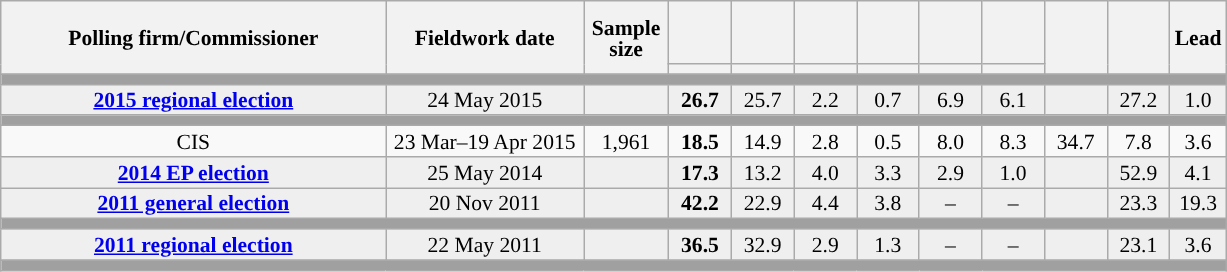<table class="wikitable collapsible collapsed" style="text-align:center; font-size:90%; line-height:14px;">
<tr style="height:42px;">
<th style="width:250px;" rowspan="2">Polling firm/Commissioner</th>
<th style="width:125px;" rowspan="2">Fieldwork date</th>
<th style="width:50px;" rowspan="2">Sample size</th>
<th style="width:35px;"></th>
<th style="width:35px;"></th>
<th style="width:35px;"></th>
<th style="width:35px;"></th>
<th style="width:35px;"></th>
<th style="width:35px;"></th>
<th style="width:35px;" rowspan="2"></th>
<th style="width:35px;" rowspan="2"></th>
<th style="width:30px;" rowspan="2">Lead</th>
</tr>
<tr>
<th style="color:inherit;background:"></th>
<th style="color:inherit;background:"></th>
<th style="color:inherit;background:"></th>
<th style="color:inherit;background:"></th>
<th style="color:inherit;background:"></th>
<th style="color:inherit;background:"></th>
</tr>
<tr>
<td colspan="12" style="background:#A0A0A0"></td>
</tr>
<tr style="background:#EFEFEF;">
<td><strong><a href='#'>2015 regional election</a></strong></td>
<td>24 May 2015</td>
<td></td>
<td><strong>26.7</strong></td>
<td>25.7</td>
<td>2.2</td>
<td>0.7</td>
<td>6.9</td>
<td>6.1</td>
<td></td>
<td>27.2</td>
<td style="background:">1.0</td>
</tr>
<tr>
<td colspan="12" style="background:#A0A0A0"></td>
</tr>
<tr>
<td>CIS</td>
<td>23 Mar–19 Apr 2015</td>
<td>1,961</td>
<td><strong>18.5</strong></td>
<td>14.9</td>
<td>2.8</td>
<td>0.5</td>
<td>8.0</td>
<td>8.3</td>
<td>34.7</td>
<td>7.8</td>
<td style="background:">3.6</td>
</tr>
<tr style="background:#EFEFEF;">
<td><strong><a href='#'>2014 EP election</a></strong></td>
<td>25 May 2014</td>
<td></td>
<td><strong>17.3</strong></td>
<td>13.2</td>
<td>4.0</td>
<td>3.3</td>
<td>2.9</td>
<td>1.0</td>
<td></td>
<td>52.9</td>
<td style="background:">4.1</td>
</tr>
<tr style="background:#EFEFEF;">
<td><strong><a href='#'>2011 general election</a></strong></td>
<td>20 Nov 2011</td>
<td></td>
<td><strong>42.2</strong></td>
<td>22.9</td>
<td>4.4</td>
<td>3.8</td>
<td>–</td>
<td>–</td>
<td></td>
<td>23.3</td>
<td style="background:">19.3</td>
</tr>
<tr>
<td colspan="12" style="background:#A0A0A0"></td>
</tr>
<tr style="background:#EFEFEF;">
<td><strong><a href='#'>2011 regional election</a></strong></td>
<td>22 May 2011</td>
<td></td>
<td><strong>36.5</strong></td>
<td>32.9</td>
<td>2.9</td>
<td>1.3</td>
<td>–</td>
<td>–</td>
<td></td>
<td>23.1</td>
<td style="background:">3.6</td>
</tr>
<tr>
<td colspan="12" style="background:#A0A0A0"></td>
</tr>
</table>
